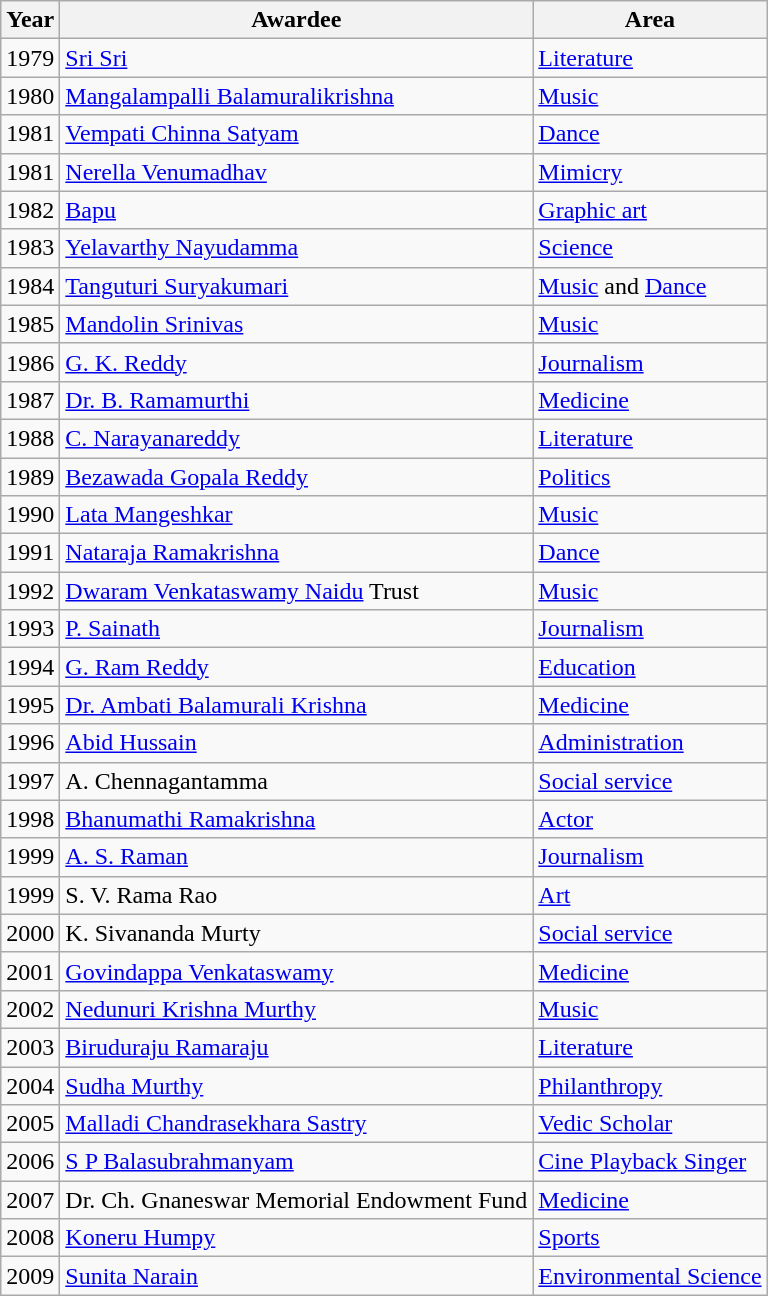<table class="wikitable">
<tr>
<th>Year</th>
<th>Awardee</th>
<th>Area</th>
</tr>
<tr>
<td>1979</td>
<td><a href='#'>Sri Sri</a></td>
<td><a href='#'>Literature</a></td>
</tr>
<tr>
<td>1980</td>
<td><a href='#'>Mangalampalli Balamuralikrishna</a></td>
<td><a href='#'>Music</a></td>
</tr>
<tr>
<td>1981</td>
<td><a href='#'>Vempati Chinna Satyam</a></td>
<td><a href='#'>Dance</a></td>
</tr>
<tr>
<td>1981</td>
<td><a href='#'>Nerella Venumadhav</a></td>
<td><a href='#'>Mimicry</a></td>
</tr>
<tr>
<td>1982</td>
<td><a href='#'>Bapu</a></td>
<td><a href='#'>Graphic art</a></td>
</tr>
<tr>
<td>1983</td>
<td><a href='#'>Yelavarthy Nayudamma</a></td>
<td><a href='#'>Science</a></td>
</tr>
<tr>
<td>1984</td>
<td><a href='#'>Tanguturi Suryakumari</a></td>
<td><a href='#'>Music</a> and <a href='#'>Dance</a></td>
</tr>
<tr>
<td>1985</td>
<td><a href='#'>Mandolin Srinivas</a></td>
<td><a href='#'>Music</a></td>
</tr>
<tr>
<td>1986</td>
<td><a href='#'>G. K. Reddy</a></td>
<td><a href='#'>Journalism</a></td>
</tr>
<tr>
<td>1987</td>
<td><a href='#'>Dr. B. Ramamurthi</a></td>
<td><a href='#'>Medicine</a></td>
</tr>
<tr>
<td>1988</td>
<td><a href='#'>C. Narayanareddy</a></td>
<td><a href='#'>Literature</a></td>
</tr>
<tr>
<td>1989</td>
<td><a href='#'>Bezawada Gopala Reddy</a></td>
<td><a href='#'>Politics</a></td>
</tr>
<tr>
<td>1990</td>
<td><a href='#'>Lata Mangeshkar</a></td>
<td><a href='#'>Music</a></td>
</tr>
<tr>
<td>1991</td>
<td><a href='#'>Nataraja Ramakrishna</a></td>
<td><a href='#'>Dance</a></td>
</tr>
<tr>
<td>1992</td>
<td><a href='#'>Dwaram Venkataswamy Naidu</a> Trust</td>
<td><a href='#'>Music</a></td>
</tr>
<tr>
<td>1993</td>
<td><a href='#'>P. Sainath</a></td>
<td><a href='#'>Journalism</a></td>
</tr>
<tr>
<td>1994</td>
<td><a href='#'>G. Ram Reddy</a></td>
<td><a href='#'>Education</a></td>
</tr>
<tr>
<td>1995</td>
<td><a href='#'>Dr. Ambati Balamurali Krishna</a></td>
<td><a href='#'>Medicine</a></td>
</tr>
<tr>
<td>1996</td>
<td><a href='#'>Abid Hussain</a></td>
<td><a href='#'>Administration</a></td>
</tr>
<tr>
<td>1997</td>
<td>A. Chennagantamma</td>
<td><a href='#'>Social service</a></td>
</tr>
<tr>
<td>1998</td>
<td><a href='#'>Bhanumathi Ramakrishna</a></td>
<td><a href='#'>Actor</a></td>
</tr>
<tr>
<td>1999</td>
<td><a href='#'>A. S. Raman</a></td>
<td><a href='#'>Journalism</a></td>
</tr>
<tr>
<td>1999</td>
<td>S. V. Rama Rao</td>
<td><a href='#'>Art</a></td>
</tr>
<tr>
<td>2000</td>
<td>K. Sivananda Murty</td>
<td><a href='#'>Social service</a></td>
</tr>
<tr>
<td>2001</td>
<td><a href='#'>Govindappa Venkataswamy</a></td>
<td><a href='#'>Medicine</a></td>
</tr>
<tr>
<td>2002</td>
<td><a href='#'>Nedunuri Krishna Murthy</a></td>
<td><a href='#'>Music</a></td>
</tr>
<tr>
<td>2003</td>
<td><a href='#'>Biruduraju Ramaraju</a></td>
<td><a href='#'>Literature</a></td>
</tr>
<tr>
<td>2004</td>
<td><a href='#'>Sudha Murthy</a></td>
<td><a href='#'>Philanthropy</a></td>
</tr>
<tr>
<td>2005</td>
<td><a href='#'>Malladi Chandrasekhara Sastry</a></td>
<td><a href='#'>Vedic Scholar</a></td>
</tr>
<tr>
<td>2006</td>
<td><a href='#'>S P Balasubrahmanyam</a></td>
<td><a href='#'>Cine Playback Singer</a></td>
</tr>
<tr>
<td>2007</td>
<td>Dr. Ch. Gnaneswar Memorial Endowment Fund</td>
<td><a href='#'>Medicine</a></td>
</tr>
<tr>
<td>2008</td>
<td><a href='#'>Koneru Humpy</a></td>
<td><a href='#'>Sports</a></td>
</tr>
<tr>
<td>2009</td>
<td><a href='#'>Sunita Narain</a></td>
<td><a href='#'>Environmental Science</a></td>
</tr>
</table>
